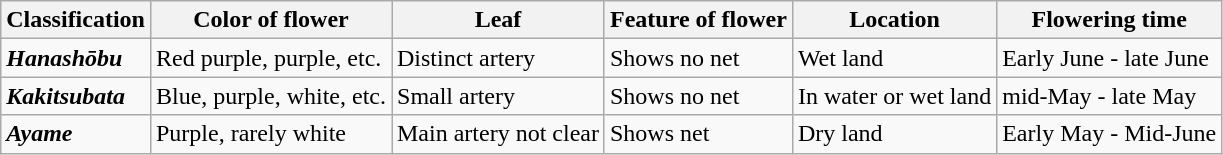<table class="wikitable">
<tr>
<th>Classification</th>
<th>Color of flower</th>
<th>Leaf</th>
<th>Feature of flower</th>
<th>Location</th>
<th>Flowering time</th>
</tr>
<tr>
<td><strong><em>Hanashōbu</em></strong></td>
<td>Red purple, purple, etc.</td>
<td>Distinct artery</td>
<td>Shows no net</td>
<td>Wet land</td>
<td>Early June - late June</td>
</tr>
<tr>
<td><strong><em>Kakitsubata</em></strong></td>
<td>Blue, purple, white, etc.</td>
<td>Small artery</td>
<td>Shows no net</td>
<td>In water or wet land</td>
<td>mid-May - late May</td>
</tr>
<tr>
<td><strong><em>Ayame</em></strong></td>
<td>Purple, rarely white</td>
<td>Main artery not clear</td>
<td>Shows net</td>
<td>Dry land</td>
<td>Early May - Mid-June</td>
</tr>
</table>
